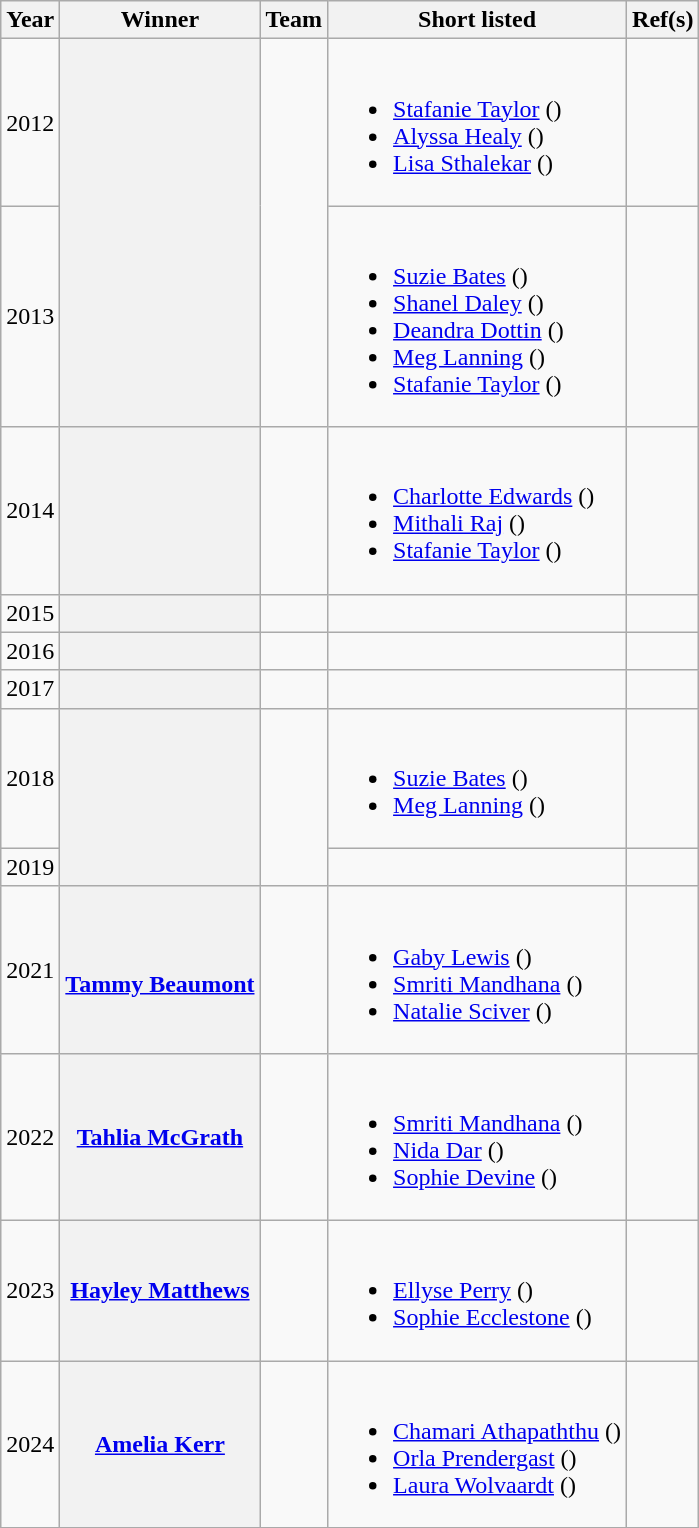<table class="wikitable sortable plainrowheaders">
<tr>
<th>Year</th>
<th>Winner</th>
<th>Team</th>
<th class="unsortable">Short listed</th>
<th class="unsortable">Ref(s)</th>
</tr>
<tr>
<td>2012</td>
<th scope="row" rowspan=2></th>
<td rowspan=2></td>
<td><br><ul><li><a href='#'>Stafanie Taylor</a> ()</li><li><a href='#'>Alyssa Healy</a> ()</li><li><a href='#'>Lisa Sthalekar</a> ()</li></ul></td>
<td></td>
</tr>
<tr>
<td>2013</td>
<td><br><ul><li><a href='#'>Suzie Bates</a> ()</li><li><a href='#'>Shanel Daley</a> ()</li><li><a href='#'>Deandra Dottin</a> ()</li><li><a href='#'>Meg Lanning</a> ()</li><li><a href='#'>Stafanie Taylor</a> ()</li></ul></td>
<td></td>
</tr>
<tr>
<td>2014</td>
<th scope="row"></th>
<td></td>
<td><br><ul><li><a href='#'>Charlotte Edwards</a> ()</li><li><a href='#'>Mithali Raj</a> ()</li><li><a href='#'>Stafanie Taylor</a> ()</li></ul></td>
<td></td>
</tr>
<tr>
<td>2015</td>
<th scope="row"></th>
<td></td>
<td></td>
<td></td>
</tr>
<tr>
<td>2016</td>
<th scope="row"></th>
<td></td>
<td></td>
<td></td>
</tr>
<tr>
<td>2017</td>
<th scope="row"></th>
<td></td>
<td></td>
<td></td>
</tr>
<tr>
<td>2018</td>
<th scope="row" rowspan=2></th>
<td rowspan=2></td>
<td><br><ul><li><a href='#'>Suzie Bates</a> ()</li><li><a href='#'>Meg Lanning</a> ()</li></ul></td>
<td></td>
</tr>
<tr>
<td>2019</td>
<td></td>
<td></td>
</tr>
<tr>
<td>2021</td>
<th scope="row"><br><a href='#'>Tammy Beaumont</a></th>
<td></td>
<td><br><ul><li><a href='#'>Gaby Lewis</a> ()</li><li><a href='#'>Smriti Mandhana</a> ()</li><li><a href='#'>Natalie Sciver</a> ()</li></ul></td>
<td></td>
</tr>
<tr>
<td>2022</td>
<th scope="row"><a href='#'>Tahlia McGrath</a></th>
<td></td>
<td><br><ul><li><a href='#'>Smriti Mandhana</a> ()</li><li><a href='#'>Nida Dar</a> ()</li><li><a href='#'>Sophie Devine</a> ()</li></ul></td>
<td></td>
</tr>
<tr>
<td>2023</td>
<th scope="row"><a href='#'>Hayley Matthews</a></th>
<td></td>
<td><br><ul><li><a href='#'>Ellyse Perry</a> ()</li><li><a href='#'>Sophie Ecclestone</a> ()</li></ul></td>
<td></td>
</tr>
<tr>
<td>2024</td>
<th scope="row"><a href='#'>Amelia Kerr</a></th>
<td></td>
<td><br><ul><li><a href='#'>Chamari Athapaththu</a> ()</li><li><a href='#'>Orla Prendergast</a> ()</li><li><a href='#'>Laura Wolvaardt</a> ()</li></ul></td>
<td></td>
</tr>
<tr>
</tr>
</table>
